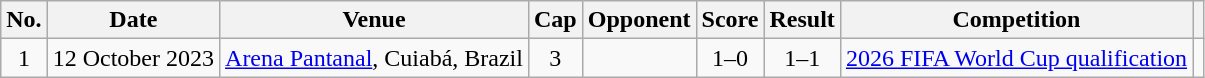<table class="wikitable sortable">
<tr>
<th scope="col">No.</th>
<th scope="col">Date</th>
<th scope="col">Venue</th>
<th scope="col">Cap</th>
<th scope="col">Opponent</th>
<th scope="col">Score</th>
<th scope="col">Result</th>
<th scope="col">Competition</th>
<th class="unsortable" scope="col"></th>
</tr>
<tr>
<td style="text-align: center;">1</td>
<td>12 October 2023</td>
<td><a href='#'>Arena Pantanal</a>, Cuiabá, Brazil</td>
<td style="text-align: center;">3</td>
<td></td>
<td style="text-align: center;">1–0</td>
<td style="text-align: center;">1–1</td>
<td><a href='#'>2026 FIFA World Cup qualification</a></td>
<td style="text-align: center;"></td>
</tr>
</table>
